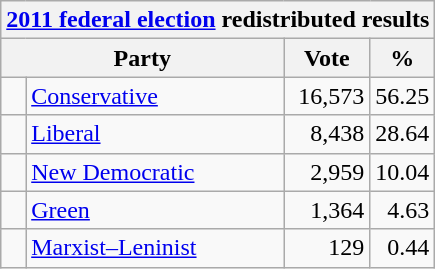<table class="wikitable">
<tr>
<th colspan="4"><a href='#'>2011 federal election</a> redistributed results</th>
</tr>
<tr>
<th bgcolor="#DDDDFF" width="130px" colspan="2">Party</th>
<th bgcolor="#DDDDFF" width="50px">Vote</th>
<th bgcolor="#DDDDFF" width="30px">%</th>
</tr>
<tr>
<td> </td>
<td><a href='#'>Conservative</a></td>
<td align=right>16,573</td>
<td align=right>56.25</td>
</tr>
<tr>
<td> </td>
<td><a href='#'>Liberal</a></td>
<td align=right>8,438</td>
<td align=right>28.64</td>
</tr>
<tr>
<td> </td>
<td><a href='#'>New Democratic</a></td>
<td align=right>2,959</td>
<td align=right>10.04</td>
</tr>
<tr>
<td> </td>
<td><a href='#'>Green</a></td>
<td align=right>1,364</td>
<td align=right>4.63</td>
</tr>
<tr>
<td> </td>
<td><a href='#'>Marxist–Leninist</a></td>
<td align=right>129</td>
<td align=right>0.44</td>
</tr>
</table>
